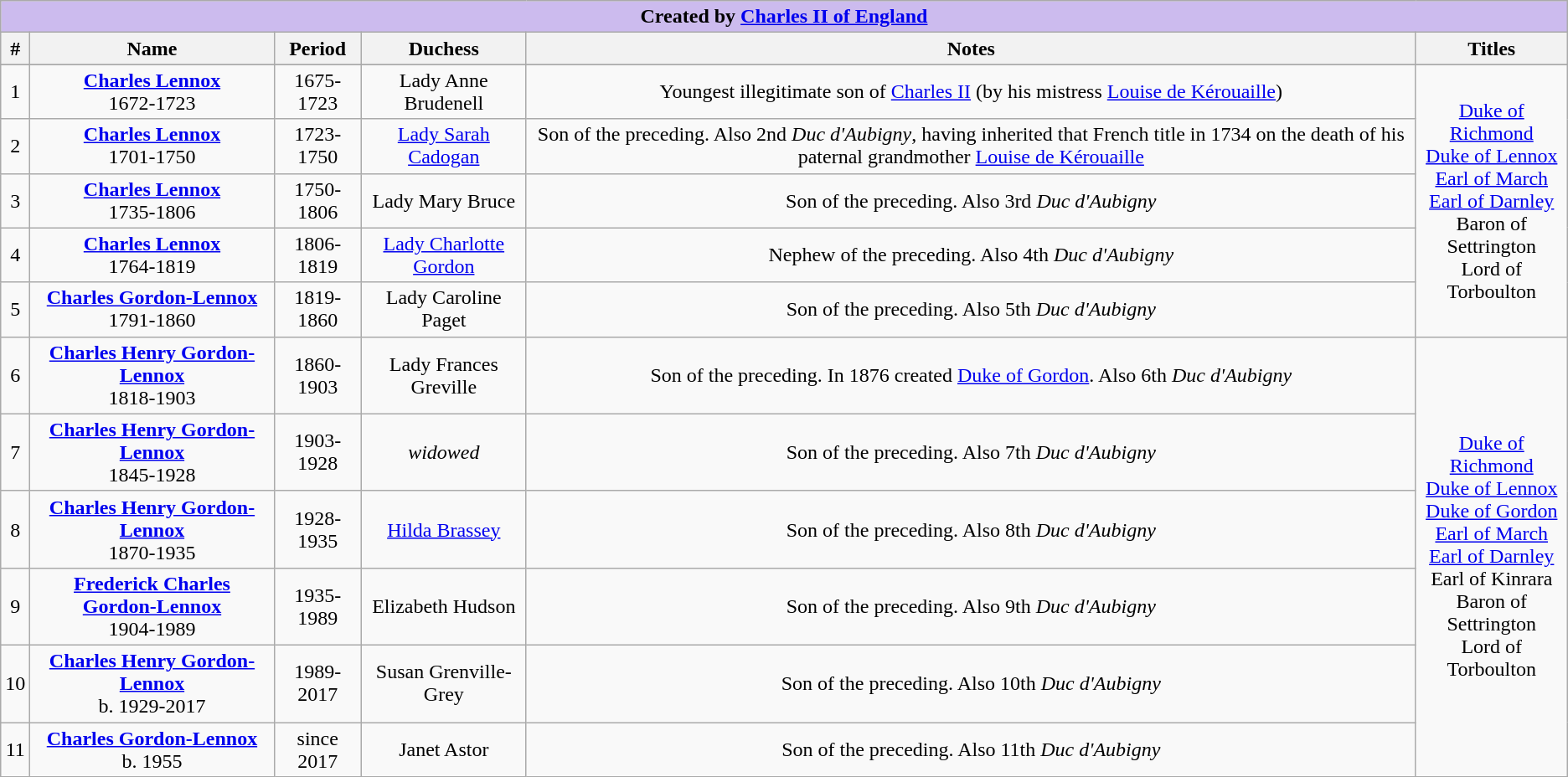<table style="text-align:center" class="wikitable">
<tr>
<th colspan="6" style="background-color: #cbe">Created by <a href='#'>Charles II of England</a></th>
</tr>
<tr>
<th>#</th>
<th>Name</th>
<th>Period</th>
<th>Duchess</th>
<th>Notes</th>
<th>Titles</th>
</tr>
<tr bgcolor="#dddddd" |>
</tr>
<tr>
<td>1</td>
<td><strong><a href='#'>Charles Lennox</a></strong><br>1672-1723</td>
<td>1675-1723</td>
<td>Lady Anne Brudenell</td>
<td>Youngest illegitimate son of <a href='#'>Charles II</a> (by his mistress <a href='#'>Louise de Kérouaille</a>)</td>
<td rowspan="5"><a href='#'>Duke of Richmond</a><br><a href='#'>Duke of Lennox</a><br><a href='#'>Earl of March</a><br><a href='#'>Earl of Darnley</a><br>Baron of Settrington<br>Lord of Torboulton</td>
</tr>
<tr>
<td>2</td>
<td><strong><a href='#'>Charles Lennox</a></strong><br>1701-1750</td>
<td>1723-1750</td>
<td><a href='#'>Lady Sarah Cadogan</a></td>
<td>Son of the preceding. Also 2nd <em>Duc d'Aubigny</em>, having inherited that French title in 1734 on the death of his paternal grandmother <a href='#'>Louise de Kérouaille</a></td>
</tr>
<tr>
<td>3</td>
<td><strong><a href='#'>Charles Lennox</a></strong><br>1735-1806</td>
<td>1750-1806</td>
<td>Lady Mary Bruce</td>
<td>Son of the preceding. Also 3rd <em>Duc d'Aubigny</em></td>
</tr>
<tr>
<td>4</td>
<td><strong><a href='#'>Charles Lennox</a></strong><br>1764-1819</td>
<td>1806-1819</td>
<td><a href='#'>Lady Charlotte Gordon</a></td>
<td>Nephew of the preceding. Also 4th <em>Duc d'Aubigny</em></td>
</tr>
<tr>
<td>5</td>
<td><strong><a href='#'>Charles Gordon-Lennox</a></strong><br>1791-1860</td>
<td>1819-1860</td>
<td>Lady Caroline Paget</td>
<td>Son of the preceding. Also 5th <em>Duc d'Aubigny</em></td>
</tr>
<tr>
<td>6</td>
<td><strong><a href='#'>Charles Henry Gordon-Lennox</a></strong><br>1818-1903</td>
<td>1860-1903</td>
<td>Lady Frances Greville</td>
<td>Son of the preceding. In 1876 created <a href='#'>Duke of Gordon</a>. Also 6th <em>Duc d'Aubigny</em></td>
<td rowspan="6"><a href='#'>Duke of Richmond</a><br><a href='#'>Duke of Lennox</a><br><a href='#'>Duke of Gordon</a><br><a href='#'>Earl of March</a><br><a href='#'>Earl of Darnley</a><br>Earl of Kinrara<br>Baron of Settrington<br>Lord of Torboulton</td>
</tr>
<tr>
<td>7</td>
<td><strong><a href='#'>Charles Henry Gordon-Lennox</a></strong><br>1845-1928</td>
<td>1903-1928</td>
<td><em>widowed</em></td>
<td>Son of the preceding. Also 7th <em>Duc d'Aubigny</em></td>
</tr>
<tr>
<td>8</td>
<td><strong><a href='#'>Charles Henry Gordon-Lennox</a></strong><br>1870-1935</td>
<td>1928-1935</td>
<td><a href='#'>Hilda Brassey</a></td>
<td>Son of the preceding. Also 8th <em>Duc d'Aubigny</em></td>
</tr>
<tr>
<td>9</td>
<td><strong><a href='#'>Frederick Charles Gordon-Lennox</a></strong><br>1904-1989</td>
<td>1935-1989</td>
<td>Elizabeth Hudson</td>
<td>Son of the preceding. Also 9th <em>Duc d'Aubigny</em></td>
</tr>
<tr>
<td>10</td>
<td><strong><a href='#'>Charles Henry Gordon-Lennox</a></strong><br>b. 1929-2017</td>
<td>1989-2017</td>
<td>Susan Grenville-Grey</td>
<td>Son of the preceding. Also 10th <em>Duc d'Aubigny</em></td>
</tr>
<tr>
<td>11</td>
<td><strong><a href='#'>Charles Gordon-Lennox</a></strong><br>b. 1955</td>
<td>since 2017</td>
<td>Janet Astor</td>
<td>Son of the preceding. Also 11th <em>Duc d'Aubigny</em></td>
</tr>
</table>
